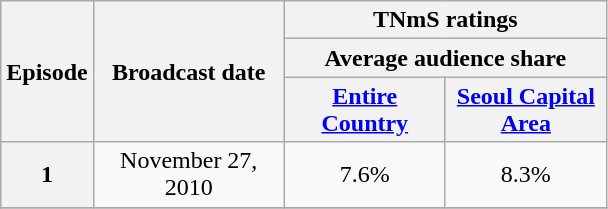<table class=wikitable style="text-align:center; font-size:100%;" ;>
<tr>
<th rowspan="3" width=40>Episode</th>
<th rowspan="3" width=120>Broadcast date</th>
<th colspan="2">TNmS ratings</th>
</tr>
<tr>
<th colspan="2">Average audience share</th>
</tr>
<tr>
<th width=100><a href='#'>Entire Country</a></th>
<th width=100><a href='#'>Seoul Capital Area</a></th>
</tr>
<tr>
<th>1</th>
<td>November 27, 2010</td>
<td>7.6%</td>
<td>8.3%</td>
</tr>
<tr>
</tr>
</table>
